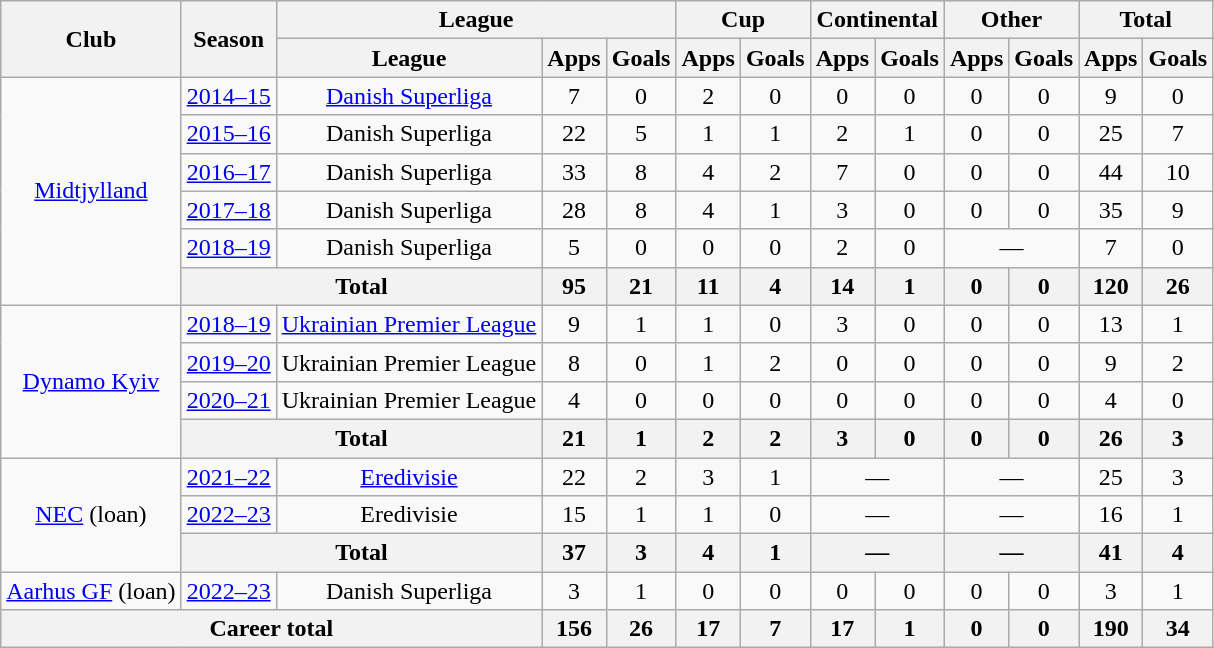<table class="wikitable" style="text-align:center">
<tr>
<th rowspan="2">Club</th>
<th rowspan="2">Season</th>
<th colspan="3">League</th>
<th colspan="2">Cup</th>
<th colspan="2">Continental</th>
<th colspan="2">Other</th>
<th colspan="2">Total</th>
</tr>
<tr>
<th>League</th>
<th>Apps</th>
<th>Goals</th>
<th>Apps</th>
<th>Goals</th>
<th>Apps</th>
<th>Goals</th>
<th>Apps</th>
<th>Goals</th>
<th>Apps</th>
<th>Goals</th>
</tr>
<tr>
<td rowspan="6"><a href='#'>Midtjylland</a></td>
<td><a href='#'>2014–15</a></td>
<td><a href='#'>Danish Superliga</a></td>
<td>7</td>
<td>0</td>
<td>2</td>
<td>0</td>
<td>0</td>
<td>0</td>
<td>0</td>
<td>0</td>
<td>9</td>
<td>0</td>
</tr>
<tr>
<td><a href='#'>2015–16</a></td>
<td>Danish Superliga</td>
<td>22</td>
<td>5</td>
<td>1</td>
<td>1</td>
<td>2</td>
<td>1</td>
<td>0</td>
<td>0</td>
<td>25</td>
<td>7</td>
</tr>
<tr>
<td><a href='#'>2016–17</a></td>
<td>Danish Superliga</td>
<td>33</td>
<td>8</td>
<td>4</td>
<td>2</td>
<td>7</td>
<td>0</td>
<td>0</td>
<td>0</td>
<td>44</td>
<td>10</td>
</tr>
<tr>
<td><a href='#'>2017–18</a></td>
<td>Danish Superliga</td>
<td>28</td>
<td>8</td>
<td>4</td>
<td>1</td>
<td>3</td>
<td>0</td>
<td>0</td>
<td>0</td>
<td>35</td>
<td>9</td>
</tr>
<tr>
<td><a href='#'>2018–19</a></td>
<td>Danish Superliga</td>
<td>5</td>
<td>0</td>
<td>0</td>
<td>0</td>
<td>2</td>
<td>0</td>
<td colspan="2">—</td>
<td>7</td>
<td>0</td>
</tr>
<tr>
<th colspan="2">Total</th>
<th>95</th>
<th>21</th>
<th>11</th>
<th>4</th>
<th>14</th>
<th>1</th>
<th>0</th>
<th>0</th>
<th>120</th>
<th>26</th>
</tr>
<tr>
<td rowspan="4"><a href='#'>Dynamo Kyiv</a></td>
<td><a href='#'>2018–19</a></td>
<td><a href='#'>Ukrainian Premier League</a></td>
<td>9</td>
<td>1</td>
<td>1</td>
<td>0</td>
<td>3</td>
<td>0</td>
<td>0</td>
<td>0</td>
<td>13</td>
<td>1</td>
</tr>
<tr>
<td><a href='#'>2019–20</a></td>
<td>Ukrainian Premier League</td>
<td>8</td>
<td>0</td>
<td>1</td>
<td>2</td>
<td>0</td>
<td>0</td>
<td>0</td>
<td>0</td>
<td>9</td>
<td>2</td>
</tr>
<tr>
<td><a href='#'>2020–21</a></td>
<td>Ukrainian Premier League</td>
<td>4</td>
<td>0</td>
<td>0</td>
<td>0</td>
<td>0</td>
<td>0</td>
<td>0</td>
<td>0</td>
<td>4</td>
<td>0</td>
</tr>
<tr>
<th colspan="2">Total</th>
<th>21</th>
<th>1</th>
<th>2</th>
<th>2</th>
<th>3</th>
<th>0</th>
<th>0</th>
<th>0</th>
<th>26</th>
<th>3</th>
</tr>
<tr>
<td rowspan="3"><a href='#'>NEC</a> (loan)</td>
<td><a href='#'>2021–22</a></td>
<td><a href='#'>Eredivisie</a></td>
<td>22</td>
<td>2</td>
<td>3</td>
<td>1</td>
<td colspan="2">—</td>
<td colspan="2">—</td>
<td>25</td>
<td>3</td>
</tr>
<tr>
<td><a href='#'>2022–23</a></td>
<td>Eredivisie</td>
<td>15</td>
<td>1</td>
<td>1</td>
<td>0</td>
<td colspan="2">—</td>
<td colspan="2">—</td>
<td>16</td>
<td>1</td>
</tr>
<tr>
<th colspan="2">Total</th>
<th>37</th>
<th>3</th>
<th>4</th>
<th>1</th>
<th colspan="2">—</th>
<th colspan="2">—</th>
<th>41</th>
<th>4</th>
</tr>
<tr>
<td><a href='#'>Aarhus GF</a> (loan)</td>
<td><a href='#'>2022–23</a></td>
<td>Danish Superliga</td>
<td>3</td>
<td>1</td>
<td>0</td>
<td>0</td>
<td>0</td>
<td>0</td>
<td>0</td>
<td>0</td>
<td>3</td>
<td>1</td>
</tr>
<tr>
<th colspan="3">Career total</th>
<th>156</th>
<th>26</th>
<th>17</th>
<th>7</th>
<th>17</th>
<th>1</th>
<th>0</th>
<th>0</th>
<th>190</th>
<th>34</th>
</tr>
</table>
